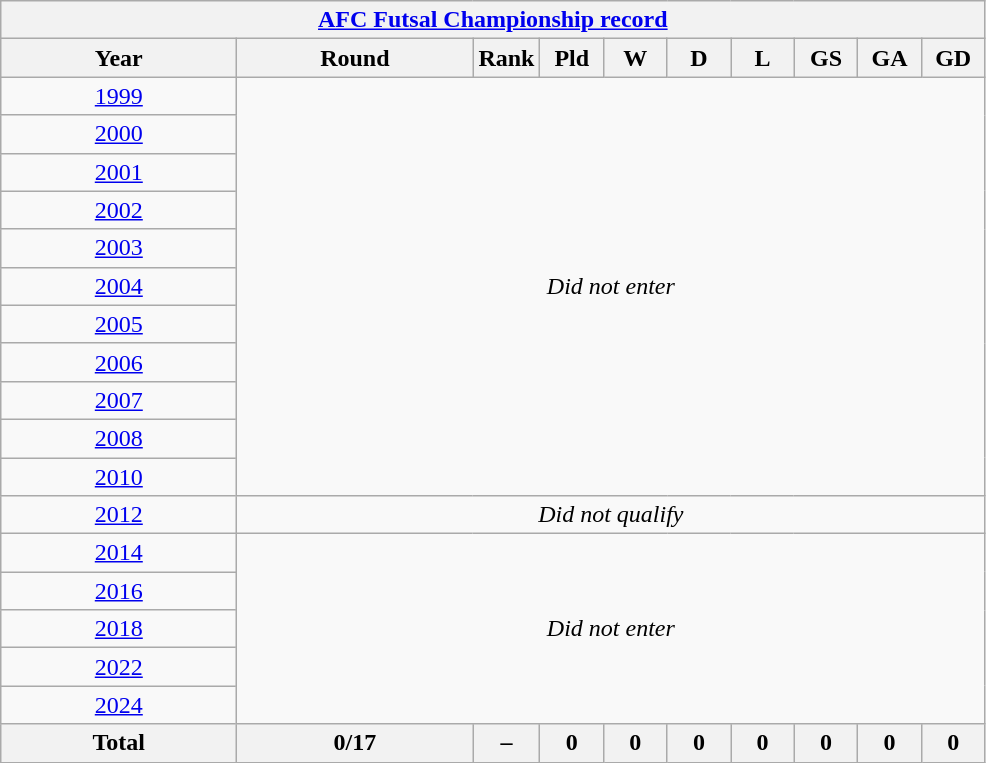<table class="wikitable" style="text-align: center;">
<tr>
<th colspan="10"><a href='#'>AFC Futsal Championship record</a></th>
</tr>
<tr>
<th width=150>Year</th>
<th width=150>Round</th>
<th width=35>Rank</th>
<th width=35>Pld</th>
<th width=35>W</th>
<th width=35>D</th>
<th width=35>L</th>
<th width=35>GS</th>
<th width=35>GA</th>
<th width=35>GD</th>
</tr>
<tr>
<td> <a href='#'>1999</a></td>
<td rowspan=11 colspan=9><em>Did not enter</em></td>
</tr>
<tr>
<td> <a href='#'>2000</a></td>
</tr>
<tr>
<td> <a href='#'>2001</a></td>
</tr>
<tr>
<td> <a href='#'>2002</a></td>
</tr>
<tr>
<td> <a href='#'>2003</a></td>
</tr>
<tr>
<td> <a href='#'>2004</a></td>
</tr>
<tr>
<td> <a href='#'>2005</a></td>
</tr>
<tr>
<td> <a href='#'>2006</a></td>
</tr>
<tr>
<td> <a href='#'>2007</a></td>
</tr>
<tr>
<td> <a href='#'>2008</a></td>
</tr>
<tr>
<td> <a href='#'>2010</a></td>
</tr>
<tr>
<td> <a href='#'>2012</a></td>
<td rowspan=1 colspan=9><em>Did not qualify</em></td>
</tr>
<tr>
<td> <a href='#'>2014</a></td>
<td rowspan=5 colspan=9><em>Did not enter</em></td>
</tr>
<tr>
<td> <a href='#'>2016</a></td>
</tr>
<tr>
<td> <a href='#'>2018</a></td>
</tr>
<tr>
<td> <a href='#'>2022</a></td>
</tr>
<tr>
<td> <a href='#'>2024</a></td>
</tr>
<tr>
<th><strong>Total</strong></th>
<th>0/17</th>
<th>–</th>
<th>0</th>
<th>0</th>
<th>0</th>
<th>0</th>
<th>0</th>
<th>0</th>
<th>0</th>
</tr>
</table>
